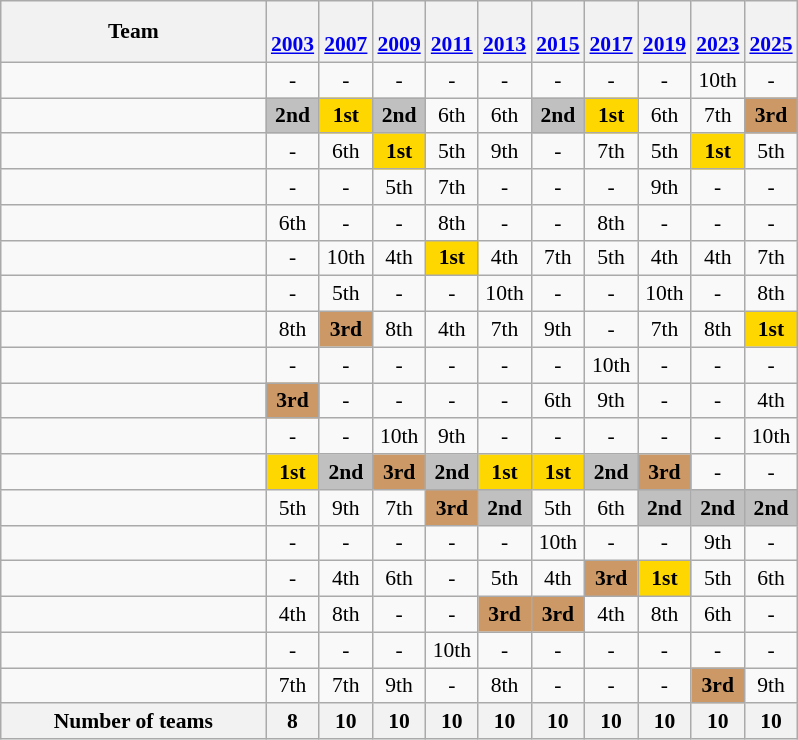<table class="wikitable" style="text-align:center; font-size:90%">
<tr>
<th width=170>Team</th>
<th width=25><br><a href='#'>2003</a></th>
<th><br><a href='#'>2007</a></th>
<th width=25><br><a href='#'>2009</a></th>
<th width=25><br><a href='#'>2011</a></th>
<th><br><a href='#'>2013</a></th>
<th width=25><br><a href='#'>2015</a></th>
<th width=25><br><a href='#'>2017</a></th>
<th><br><a href='#'>2019</a></th>
<th width=25><br><a href='#'>2023</a></th>
<th width=25><br><a href='#'>2025</a></th>
</tr>
<tr>
<td align=left></td>
<td>-</td>
<td>-</td>
<td>-</td>
<td>-</td>
<td>-</td>
<td>-</td>
<td>-</td>
<td>-</td>
<td>10th</td>
<td>-</td>
</tr>
<tr>
<td align=left></td>
<td bgcolor=silver><strong>2nd</strong></td>
<td bgcolor=gold><strong>1st</strong></td>
<td bgcolor=silver><strong>2nd</strong></td>
<td>6th</td>
<td>6th</td>
<td bgcolor=silver><strong>2nd</strong></td>
<td bgcolor=gold><strong>1st</strong></td>
<td>6th</td>
<td>7th</td>
<td bgcolor=cc9966><strong>3rd</strong></td>
</tr>
<tr>
<td align=left></td>
<td>-</td>
<td>6th</td>
<td bgcolor=gold><strong>1st</strong></td>
<td>5th</td>
<td>9th</td>
<td>-</td>
<td>7th</td>
<td>5th</td>
<td bgcolor=gold><strong>1st</strong></td>
<td>5th</td>
</tr>
<tr>
<td align=left></td>
<td>-</td>
<td>-</td>
<td>5th</td>
<td>7th</td>
<td>-</td>
<td>-</td>
<td>-</td>
<td>9th</td>
<td>-</td>
<td>-</td>
</tr>
<tr>
<td align=left></td>
<td>6th</td>
<td>-</td>
<td>-</td>
<td>8th</td>
<td>-</td>
<td>-</td>
<td>8th</td>
<td>-</td>
<td>-</td>
<td>-</td>
</tr>
<tr>
<td align=left></td>
<td>-</td>
<td>10th</td>
<td>4th</td>
<td bgcolor=gold><strong>1st</strong></td>
<td>4th</td>
<td>7th</td>
<td>5th</td>
<td>4th</td>
<td>4th</td>
<td>7th</td>
</tr>
<tr>
<td align=left></td>
<td>-</td>
<td>5th</td>
<td>-</td>
<td>-</td>
<td>10th</td>
<td>-</td>
<td>-</td>
<td>10th</td>
<td>-</td>
<td>8th</td>
</tr>
<tr>
<td align=left></td>
<td>8th</td>
<td bgcolor=cc9966><strong>3rd</strong></td>
<td>8th</td>
<td>4th</td>
<td>7th</td>
<td>9th</td>
<td>-</td>
<td>7th</td>
<td>8th</td>
<td bgcolor=gold><strong>1st</strong></td>
</tr>
<tr>
<td align=left></td>
<td>-</td>
<td>-</td>
<td>-</td>
<td>-</td>
<td>-</td>
<td>-</td>
<td>10th</td>
<td>-</td>
<td>-</td>
<td>-</td>
</tr>
<tr>
<td align=left></td>
<td bgcolor=cc9966><strong>3rd</strong></td>
<td>-</td>
<td>-</td>
<td>-</td>
<td>-</td>
<td>6th</td>
<td>9th</td>
<td>-</td>
<td>-</td>
<td>4th</td>
</tr>
<tr>
<td align=left></td>
<td>-</td>
<td>-</td>
<td>10th</td>
<td>9th</td>
<td>-</td>
<td>-</td>
<td>-</td>
<td>-</td>
<td>-</td>
<td>10th</td>
</tr>
<tr>
<td align=left></td>
<td bgcolor=gold><strong>1st</strong></td>
<td bgcolor=silver><strong>2nd</strong></td>
<td bgcolor=cc9966><strong>3rd</strong></td>
<td bgcolor=silver><strong>2nd</strong></td>
<td bgcolor=gold><strong>1st</strong></td>
<td bgcolor=gold><strong>1st</strong></td>
<td bgcolor=silver><strong>2nd</strong></td>
<td bgcolor=cc9966><strong>3rd</strong></td>
<td>-</td>
<td>-</td>
</tr>
<tr>
<td align=left></td>
<td>5th</td>
<td>9th</td>
<td>7th</td>
<td bgcolor=cc9966><strong>3rd</strong></td>
<td bgcolor=silver><strong>2nd</strong></td>
<td>5th</td>
<td>6th</td>
<td bgcolor=silver><strong>2nd</strong></td>
<td bgcolor=silver><strong>2nd</strong></td>
<td bgcolor=silver><strong>2nd</strong></td>
</tr>
<tr>
<td align=left></td>
<td>-</td>
<td>-</td>
<td>-</td>
<td>-</td>
<td>-</td>
<td>10th</td>
<td>-</td>
<td>-</td>
<td>9th</td>
<td>-</td>
</tr>
<tr>
<td align=left></td>
<td>-</td>
<td>4th</td>
<td>6th</td>
<td>-</td>
<td>5th</td>
<td>4th</td>
<td bgcolor=cc9966><strong>3rd</strong></td>
<td bgcolor=gold><strong>1st</strong></td>
<td>5th</td>
<td>6th</td>
</tr>
<tr>
<td align=left></td>
<td>4th</td>
<td>8th</td>
<td>-</td>
<td>-</td>
<td bgcolor=cc9966><strong>3rd</strong></td>
<td bgcolor=cc9966><strong>3rd</strong></td>
<td>4th</td>
<td>8th</td>
<td>6th</td>
<td>-</td>
</tr>
<tr>
<td align=left></td>
<td>-</td>
<td>-</td>
<td>-</td>
<td>10th</td>
<td>-</td>
<td ->-</td>
<td>-</td>
<td>-</td>
<td>-</td>
<td>-</td>
</tr>
<tr>
<td align=left></td>
<td>7th</td>
<td>7th</td>
<td>9th</td>
<td>-</td>
<td>8th</td>
<td>-</td>
<td>-</td>
<td>-</td>
<td bgcolor=cc9966><strong>3rd</strong></td>
<td>9th</td>
</tr>
<tr>
<th>Number of teams</th>
<th>8</th>
<th>10</th>
<th>10</th>
<th>10</th>
<th>10</th>
<th>10</th>
<th>10</th>
<th>10</th>
<th>10</th>
<th>10</th>
</tr>
</table>
